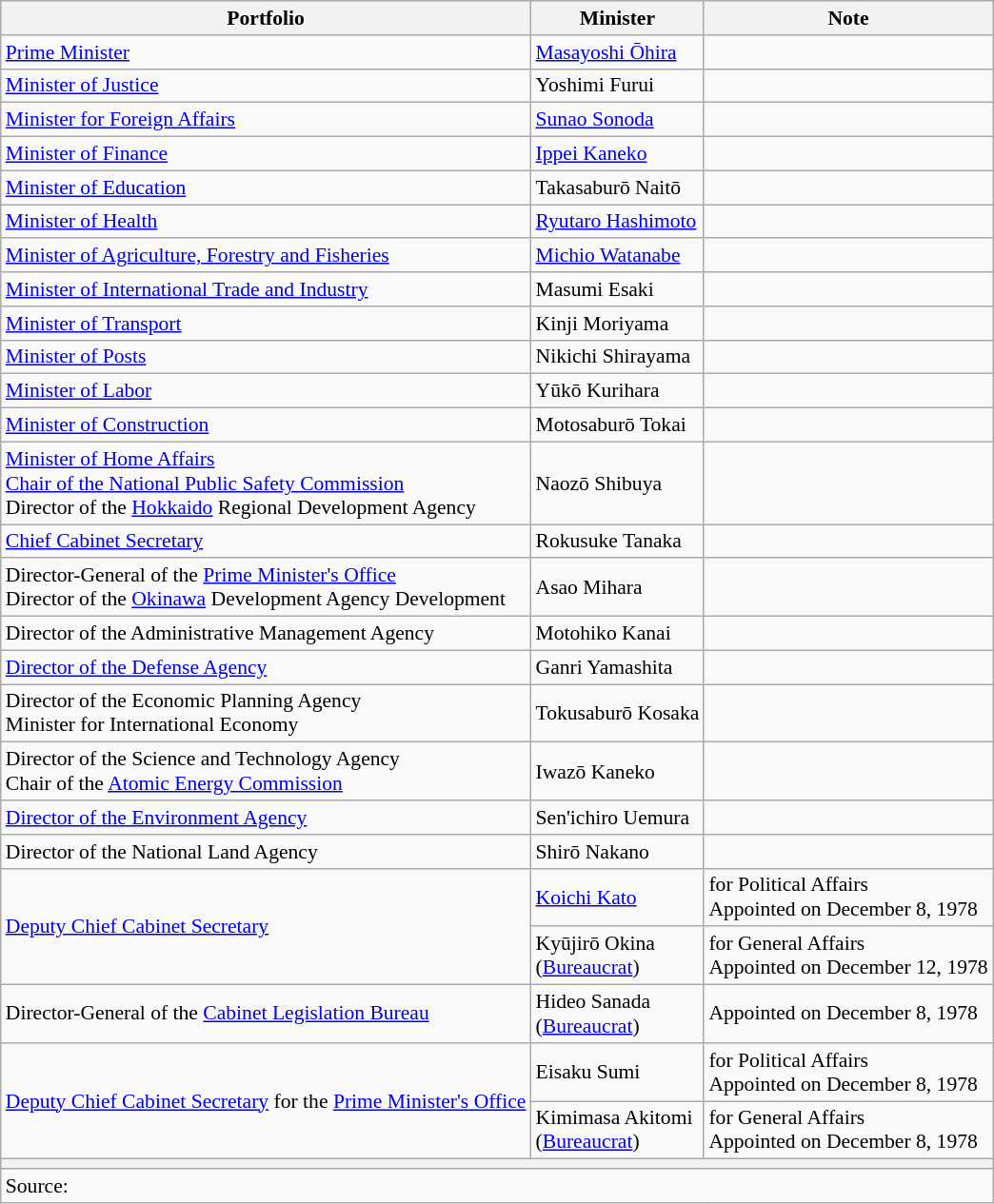<table class="wikitable unsortable" style="font-size: 90%;">
<tr>
<th scope="col">Portfolio</th>
<th scope="col">Minister</th>
<th scope="col">Note</th>
</tr>
<tr>
<td><a href='#'>Prime Minister</a></td>
<td><a href='#'>Masayoshi Ōhira</a></td>
<td></td>
</tr>
<tr>
<td><a href='#'>Minister of Justice</a></td>
<td>Yoshimi Furui</td>
<td></td>
</tr>
<tr>
<td><a href='#'>Minister for Foreign Affairs</a></td>
<td><a href='#'>Sunao Sonoda</a></td>
<td></td>
</tr>
<tr>
<td><a href='#'>Minister of Finance</a></td>
<td><a href='#'>Ippei Kaneko</a></td>
<td></td>
</tr>
<tr>
<td><a href='#'>Minister of Education</a></td>
<td>Takasaburō Naitō</td>
<td></td>
</tr>
<tr>
<td><a href='#'>Minister of Health</a></td>
<td><a href='#'>Ryutaro Hashimoto</a></td>
<td></td>
</tr>
<tr>
<td><a href='#'>Minister of Agriculture, Forestry and Fisheries</a></td>
<td><a href='#'>Michio Watanabe</a></td>
<td></td>
</tr>
<tr>
<td><a href='#'>Minister of International Trade and Industry</a></td>
<td>Masumi Esaki</td>
<td></td>
</tr>
<tr>
<td><a href='#'>Minister of Transport</a></td>
<td>Kinji Moriyama</td>
<td></td>
</tr>
<tr>
<td><a href='#'>Minister of Posts</a></td>
<td>Nikichi Shirayama</td>
<td></td>
</tr>
<tr>
<td><a href='#'>Minister of Labor</a></td>
<td>Yūkō Kurihara</td>
<td></td>
</tr>
<tr>
<td><a href='#'>Minister of Construction</a></td>
<td>Motosaburō Tokai</td>
<td></td>
</tr>
<tr>
<td><a href='#'>Minister of Home Affairs</a><br><a href='#'>Chair of the National Public Safety Commission</a><br>Director of the <a href='#'>Hokkaido</a> Regional Development Agency</td>
<td>Naozō Shibuya</td>
<td></td>
</tr>
<tr>
<td><a href='#'>Chief Cabinet Secretary</a></td>
<td>Rokusuke Tanaka</td>
<td></td>
</tr>
<tr>
<td>Director-General of the <a href='#'>Prime Minister's Office</a><br>Director of the <a href='#'>Okinawa</a> Development Agency Development</td>
<td>Asao Mihara</td>
<td></td>
</tr>
<tr>
<td>Director of the Administrative Management Agency</td>
<td>Motohiko Kanai</td>
<td></td>
</tr>
<tr>
<td><a href='#'>Director of the Defense Agency</a></td>
<td>Ganri Yamashita</td>
<td></td>
</tr>
<tr>
<td>Director of the Economic Planning Agency<br>Minister for International Economy</td>
<td>Tokusaburō Kosaka</td>
<td></td>
</tr>
<tr>
<td>Director of the Science and Technology Agency<br>Chair of the <a href='#'>Atomic Energy Commission</a></td>
<td>Iwazō Kaneko</td>
<td></td>
</tr>
<tr>
<td><a href='#'>Director of the Environment Agency</a></td>
<td>Sen'ichiro Uemura</td>
<td></td>
</tr>
<tr>
<td>Director of the National Land Agency</td>
<td>Shirō Nakano</td>
<td></td>
</tr>
<tr>
<td rowspan=2><a href='#'>Deputy Chief Cabinet Secretary</a></td>
<td><a href='#'>Koichi Kato</a></td>
<td>for Political Affairs<br>Appointed on December 8, 1978</td>
</tr>
<tr>
<td>Kyūjirō Okina<br>(<a href='#'>Bureaucrat</a>)</td>
<td>for General Affairs<br>Appointed on December 12, 1978</td>
</tr>
<tr>
<td>Director-General of the <a href='#'>Cabinet Legislation Bureau</a></td>
<td>Hideo Sanada<br>(<a href='#'>Bureaucrat</a>)</td>
<td>Appointed on December 8, 1978</td>
</tr>
<tr>
<td rowspan=2><a href='#'>Deputy Chief Cabinet Secretary</a> for the <a href='#'>Prime Minister's Office</a></td>
<td>Eisaku Sumi</td>
<td>for Political Affairs<br>Appointed on December 8, 1978</td>
</tr>
<tr>
<td>Kimimasa Akitomi<br>(<a href='#'>Bureaucrat</a>)</td>
<td>for General Affairs<br>Appointed on December 8, 1978</td>
</tr>
<tr>
<th colspan="4"></th>
</tr>
<tr>
<td colspan="4">Source:</td>
</tr>
</table>
